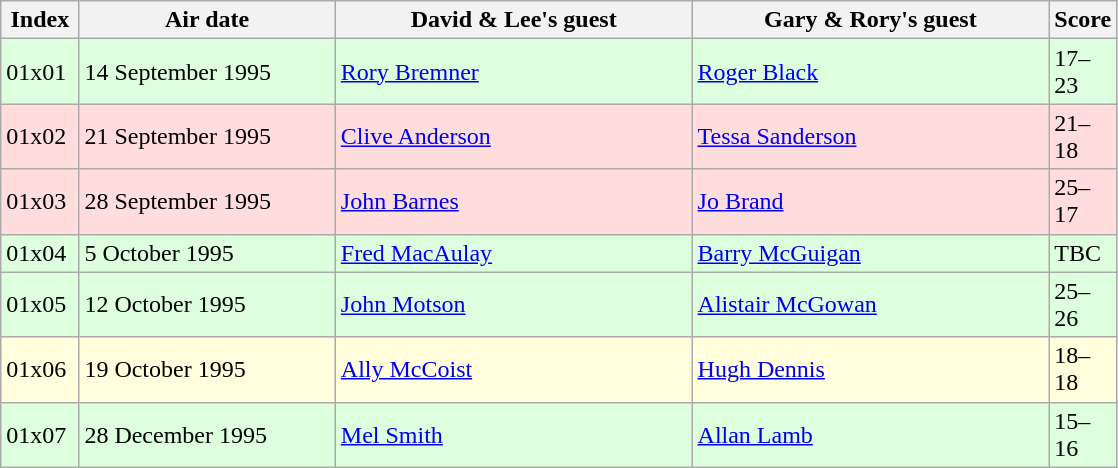<table class="wikitable" style="width:745px;">
<tr>
<th style="width:7%;">Index</th>
<th style="width:23%;">Air date</th>
<th style="width:32%;">David & Lee's guest</th>
<th style="width:32%;">Gary & Rory's guest</th>
<th style="width:7%;">Score</th>
</tr>
<tr style="background:#dfd;">
<td>01x01</td>
<td>14 September 1995</td>
<td><a href='#'>Rory Bremner</a></td>
<td><a href='#'>Roger Black</a></td>
<td>17–23</td>
</tr>
<tr style="background:#fdd;">
<td>01x02</td>
<td>21 September 1995</td>
<td><a href='#'>Clive Anderson</a></td>
<td><a href='#'>Tessa Sanderson</a></td>
<td>21–18</td>
</tr>
<tr style="background:#fdd;">
<td>01x03</td>
<td>28 September 1995</td>
<td><a href='#'>John Barnes</a></td>
<td><a href='#'>Jo Brand</a></td>
<td>25–17</td>
</tr>
<tr style="background:#dfd;">
<td>01x04</td>
<td>5 October 1995</td>
<td><a href='#'>Fred MacAulay</a></td>
<td><a href='#'>Barry McGuigan</a></td>
<td>TBC</td>
</tr>
<tr style="background:#dfd;">
<td>01x05</td>
<td>12 October 1995</td>
<td><a href='#'>John Motson</a></td>
<td><a href='#'>Alistair McGowan</a></td>
<td>25–26</td>
</tr>
<tr style="background:#ffd;">
<td>01x06</td>
<td>19 October 1995</td>
<td><a href='#'>Ally McCoist</a></td>
<td><a href='#'>Hugh Dennis</a></td>
<td>18–18</td>
</tr>
<tr style="background:#dfd;">
<td>01x07</td>
<td>28 December 1995</td>
<td><a href='#'>Mel Smith</a></td>
<td><a href='#'>Allan Lamb</a></td>
<td>15–16</td>
</tr>
</table>
